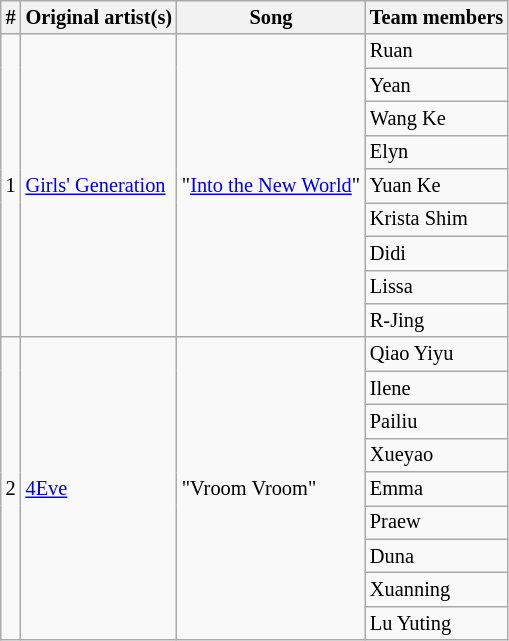<table class="wikitable sortable" style="font-size: 85%; white-space: nowrap;">
<tr>
<th>#</th>
<th>Original artist(s)</th>
<th>Song</th>
<th>Team members</th>
</tr>
<tr>
<td rowspan="9">1</td>
<td rowspan="9"><a href='#'>Girls' Generation</a></td>
<td rowspan="9">"<a href='#'>Into the New World</a>"</td>
<td>Ruan</td>
</tr>
<tr>
<td>Yean</td>
</tr>
<tr>
<td>Wang Ke</td>
</tr>
<tr>
<td>Elyn</td>
</tr>
<tr>
<td>Yuan Ke</td>
</tr>
<tr>
<td>Krista Shim</td>
</tr>
<tr>
<td>Didi</td>
</tr>
<tr>
<td>Lissa</td>
</tr>
<tr>
<td>R-Jing</td>
</tr>
<tr>
<td rowspan="9">2</td>
<td rowspan="9"><a href='#'>4Eve</a></td>
<td rowspan="9">"Vroom Vroom"</td>
<td>Qiao Yiyu</td>
</tr>
<tr>
<td>Ilene</td>
</tr>
<tr>
<td>Pailiu</td>
</tr>
<tr>
<td>Xueyao</td>
</tr>
<tr>
<td>Emma</td>
</tr>
<tr>
<td>Praew</td>
</tr>
<tr>
<td>Duna</td>
</tr>
<tr>
<td>Xuanning</td>
</tr>
<tr>
<td>Lu Yuting</td>
</tr>
</table>
